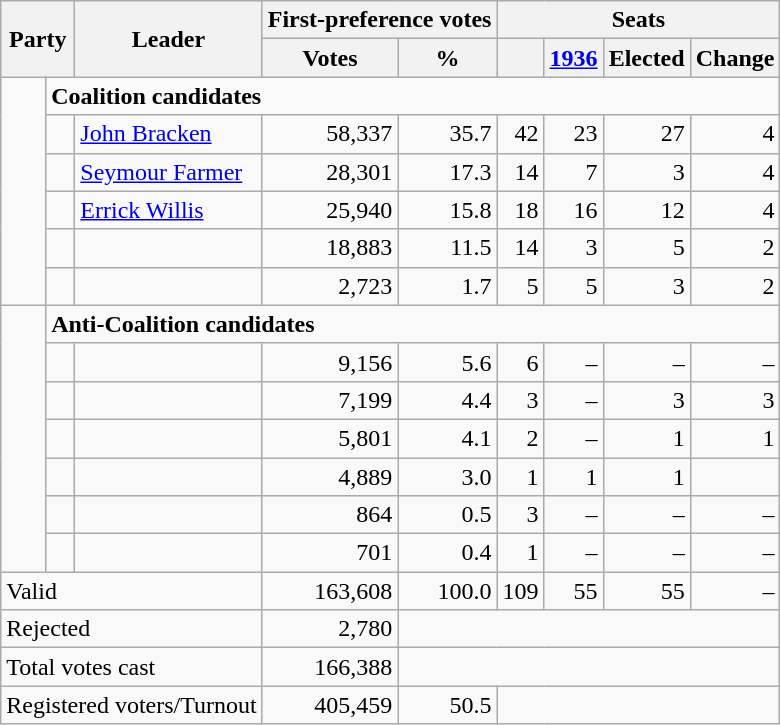<table class="wikitable" style="text-align:right;">
<tr>
<th rowspan="2" colspan="2">Party</th>
<th rowspan="2">Leader</th>
<th colspan="2">First-preference votes</th>
<th colspan="4">Seats</th>
</tr>
<tr style="text-align:right; background-color:#E9E9E9; text-align:center">
<th>Votes</th>
<th>% </th>
<th></th>
<th><a href='#'>1936</a></th>
<th>Elected</th>
<th>Change</th>
</tr>
<tr>
<td rowspan="6" > </td>
<td style="text-align:left;" colspan="8"><strong>Coalition candidates</strong></td>
</tr>
<tr>
<td style="text-align:left;"></td>
<td style="text-align:left;"><a href='#'>John Bracken</a></td>
<td>58,337</td>
<td>35.7</td>
<td>42</td>
<td>23</td>
<td>27</td>
<td>4</td>
</tr>
<tr>
<td style="text-align:left;"></td>
<td style="text-align:left;"><a href='#'>Seymour Farmer</a></td>
<td>28,301</td>
<td>17.3</td>
<td>14</td>
<td>7</td>
<td>3</td>
<td>4</td>
</tr>
<tr>
<td style="text-align:left;"></td>
<td style="text-align:left;"><a href='#'>Errick Willis</a></td>
<td>25,940</td>
<td>15.8</td>
<td>18</td>
<td>16</td>
<td>12</td>
<td>4</td>
</tr>
<tr>
<td style="text-align:left;"></td>
<td style="text-align:left;"></td>
<td>18,883</td>
<td>11.5</td>
<td>14</td>
<td>3</td>
<td>5</td>
<td>2</td>
</tr>
<tr>
<td style="text-align:left;"></td>
<td style="text-align:left;"></td>
<td>2,723</td>
<td>1.7</td>
<td>5</td>
<td>5</td>
<td>3</td>
<td>2</td>
</tr>
<tr>
<td rowspan="7" > </td>
<td style="text-align:left;" colspan="8"><strong>Anti-Coalition candidates</strong></td>
</tr>
<tr>
<td style="text-align:left;"></td>
<td style="text-align:left;"></td>
<td>9,156</td>
<td>5.6</td>
<td>6</td>
<td>–</td>
<td>–</td>
<td>–</td>
</tr>
<tr>
<td style="text-align:left;"></td>
<td style="text-align:left;"></td>
<td>7,199</td>
<td>4.4</td>
<td>3</td>
<td>–</td>
<td>3</td>
<td>3</td>
</tr>
<tr>
<td style="text-align:left;"></td>
<td style="text-align:left;"></td>
<td>5,801</td>
<td>4.1</td>
<td>2</td>
<td>–</td>
<td>1</td>
<td>1</td>
</tr>
<tr>
<td style="text-align:left;"></td>
<td style="text-align:left;"></td>
<td>4,889</td>
<td>3.0</td>
<td>1</td>
<td>1</td>
<td>1</td>
<td></td>
</tr>
<tr>
<td style="text-align:left;"></td>
<td style="text-align:left;"></td>
<td>864</td>
<td>0.5</td>
<td>3</td>
<td>–</td>
<td>–</td>
<td>–</td>
</tr>
<tr>
<td style="text-align:left;"></td>
<td style="text-align:left;"></td>
<td>701</td>
<td>0.4</td>
<td>1</td>
<td>–</td>
<td>–</td>
<td>–</td>
</tr>
<tr>
<td colspan=3 style="text-align:left;">Valid</td>
<td>163,608</td>
<td>100.0</td>
<td>109</td>
<td>55</td>
<td>55</td>
<td>–</td>
</tr>
<tr>
<td colspan=3 style="text-align:left;">Rejected</td>
<td>2,780</td>
<td colspan=5></td>
</tr>
<tr>
<td colspan=3 style="text-align:left;">Total votes cast</td>
<td>166,388</td>
<td colspan=5></td>
</tr>
<tr>
<td colspan=3 style="text-align:left;">Registered voters/Turnout</td>
<td>405,459</td>
<td>50.5</td>
<td colspan=4></td>
</tr>
</table>
